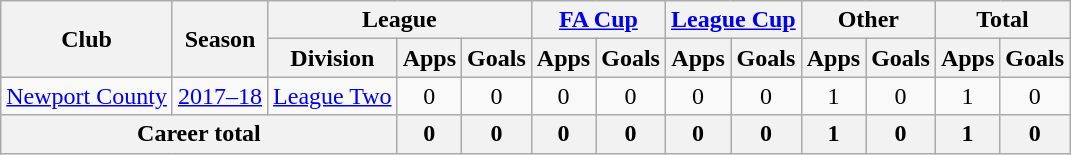<table class="wikitable" style="text-align:center">
<tr>
<th rowspan="2">Club</th>
<th rowspan="2">Season</th>
<th colspan="3">League</th>
<th colspan="2"><a href='#'>FA Cup</a></th>
<th colspan="2"><a href='#'>League Cup</a></th>
<th colspan="2">Other</th>
<th colspan="2">Total</th>
</tr>
<tr>
<th>Division</th>
<th>Apps</th>
<th>Goals</th>
<th>Apps</th>
<th>Goals</th>
<th>Apps</th>
<th>Goals</th>
<th>Apps</th>
<th>Goals</th>
<th>Apps</th>
<th>Goals</th>
</tr>
<tr>
<td><a href='#'>Newport County</a></td>
<td><a href='#'>2017–18</a></td>
<td><a href='#'>League Two</a></td>
<td>0</td>
<td>0</td>
<td>0</td>
<td>0</td>
<td>0</td>
<td>0</td>
<td>1</td>
<td>0</td>
<td>1</td>
<td>0</td>
</tr>
<tr>
<th colspan="3">Career total</th>
<th>0</th>
<th>0</th>
<th>0</th>
<th>0</th>
<th>0</th>
<th>0</th>
<th>1</th>
<th>0</th>
<th>1</th>
<th>0</th>
</tr>
</table>
